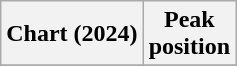<table class="wikitable plainrowheaders" style="text-align:center">
<tr>
<th scope="col">Chart (2024)</th>
<th scope="col">Peak<br>position</th>
</tr>
<tr>
</tr>
</table>
